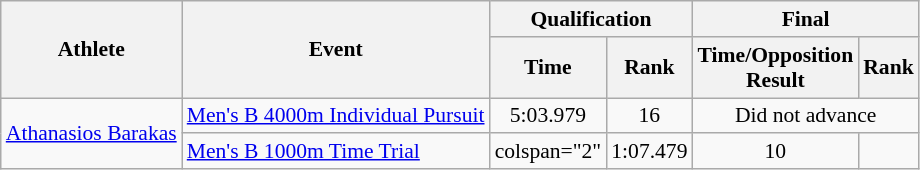<table class=wikitable style="font-size:90%">
<tr>
<th rowspan="2">Athlete</th>
<th rowspan="2">Event</th>
<th colspan="2">Qualification</th>
<th colspan="2">Final</th>
</tr>
<tr>
<th>Time</th>
<th>Rank</th>
<th>Time/Opposition<br>Result</th>
<th>Rank</th>
</tr>
<tr align=center>
<td align=left rowspan=2><a href='#'>Athanasios Barakas</a></td>
<td align=left><a href='#'>Men's B 4000m Individual Pursuit</a></td>
<td>5:03.979</td>
<td>16</td>
<td colspan=2>Did not advance</td>
</tr>
<tr align=center>
<td align=left><a href='#'>Men's B 1000m Time Trial</a></td>
<td>colspan="2" </td>
<td>1:07.479</td>
<td>10</td>
</tr>
</table>
